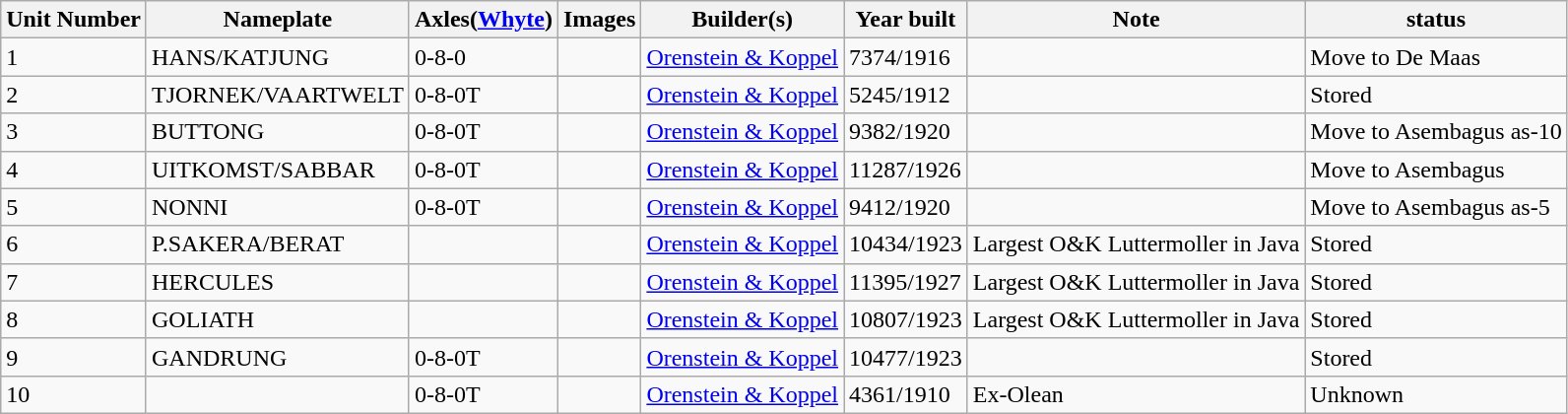<table class="wikitable">
<tr>
<th>Unit Number</th>
<th>Nameplate</th>
<th>Axles(<a href='#'>Whyte</a>)</th>
<th>Images</th>
<th>Builder(s)</th>
<th>Year built</th>
<th>Note</th>
<th>status</th>
</tr>
<tr>
<td>1</td>
<td>HANS/KATJUNG</td>
<td>0-8-0</td>
<td></td>
<td> <a href='#'>Orenstein & Koppel</a></td>
<td>7374/1916</td>
<td></td>
<td>Move to De Maas</td>
</tr>
<tr>
<td>2</td>
<td>TJORNEK/VAARTWELT</td>
<td>0-8-0T</td>
<td></td>
<td> <a href='#'>Orenstein & Koppel</a></td>
<td>5245/1912</td>
<td></td>
<td>Stored</td>
</tr>
<tr>
<td>3</td>
<td>BUTTONG</td>
<td>0-8-0T</td>
<td><br></td>
<td> <a href='#'>Orenstein & Koppel</a></td>
<td>9382/1920</td>
<td></td>
<td>Move to Asembagus as-10</td>
</tr>
<tr>
<td>4</td>
<td>UITKOMST/SABBAR</td>
<td>0-8-0T</td>
<td></td>
<td> <a href='#'>Orenstein & Koppel</a></td>
<td>11287/1926</td>
<td></td>
<td>Move to Asembagus</td>
</tr>
<tr>
<td>5</td>
<td>NONNI</td>
<td>0-8-0T</td>
<td></td>
<td> <a href='#'>Orenstein & Koppel</a></td>
<td>9412/1920</td>
<td></td>
<td>Move to Asembagus as-5</td>
</tr>
<tr>
<td>6</td>
<td>P.SAKERA/BERAT</td>
<td></td>
<td></td>
<td> <a href='#'>Orenstein & Koppel</a></td>
<td>10434/1923</td>
<td>Largest O&K Luttermoller in Java</td>
<td>Stored</td>
</tr>
<tr>
<td>7</td>
<td>HERCULES</td>
<td></td>
<td><br></td>
<td> <a href='#'>Orenstein & Koppel</a></td>
<td>11395/1927</td>
<td>Largest O&K Luttermoller in Java</td>
<td>Stored</td>
</tr>
<tr>
<td>8</td>
<td>GOLIATH</td>
<td></td>
<td></td>
<td> <a href='#'>Orenstein & Koppel</a></td>
<td>10807/1923</td>
<td>Largest O&K Luttermoller in Java</td>
<td>Stored</td>
</tr>
<tr>
<td>9</td>
<td>GANDRUNG</td>
<td>0-8-0T</td>
<td></td>
<td> <a href='#'>Orenstein & Koppel</a></td>
<td>10477/1923</td>
<td></td>
<td>Stored</td>
</tr>
<tr>
<td>10</td>
<td></td>
<td>0-8-0T</td>
<td><br></td>
<td> <a href='#'>Orenstein & Koppel</a></td>
<td>4361/1910</td>
<td>Ex-Olean</td>
<td>Unknown</td>
</tr>
</table>
